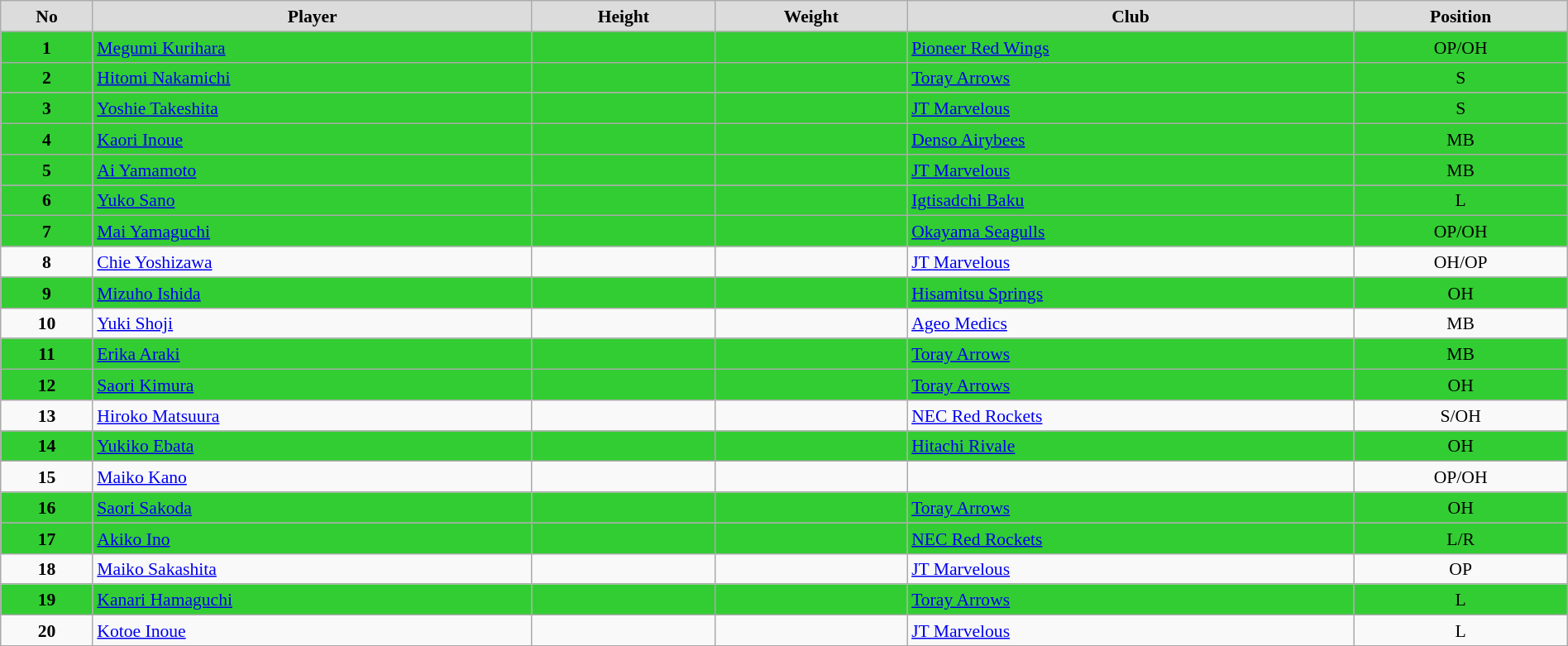<table class="wikitable" style="margin:0.5em auto; font-size:90%; line-height:1.25em;" width=100%>
<tr>
<td bgcolor="#DCDCDC" align="center"><strong>No</strong></td>
<td bgcolor="#DCDCDC" align="center"><strong>Player</strong></td>
<td bgcolor="#DCDCDC" align="center"><strong>Height</strong></td>
<td bgcolor="#DCDCDC" align="center"><strong>Weight</strong></td>
<td bgcolor="#DCDCDC" align="center"><strong>Club</strong></td>
<td bgcolor="#DCDCDC" align="center"><strong>Position</strong></td>
</tr>
<tr>
<td style="background:limegreen;" align="center"><strong>1</strong></td>
<td style="background:limegreen;"><a href='#'>Megumi Kurihara</a></td>
<td style="background:limegreen;" align="center"></td>
<td style="background:limegreen;" align="center"></td>
<td style="background:limegreen;"> <a href='#'>Pioneer Red Wings</a></td>
<td style="background:limegreen;" align="center">OP/OH</td>
</tr>
<tr>
<td style="background:limegreen;" align="center"><strong>2</strong></td>
<td style="background:limegreen;"><a href='#'>Hitomi Nakamichi</a></td>
<td style="background:limegreen;" align="center"></td>
<td style="background:limegreen;" align="center"></td>
<td style="background:limegreen;"> <a href='#'>Toray Arrows</a></td>
<td style="background:limegreen;" align="center">S</td>
</tr>
<tr>
<td style="background:limegreen;" align="center"><strong>3</strong></td>
<td style="background:limegreen;"><a href='#'>Yoshie Takeshita</a></td>
<td style="background:limegreen;" align="center"></td>
<td style="background:limegreen;" align="center"></td>
<td style="background:limegreen;"> <a href='#'>JT Marvelous</a></td>
<td style="background:limegreen;" align="center">S</td>
</tr>
<tr>
<td style="background:limegreen;" align="center"><strong>4</strong></td>
<td style="background:limegreen;"><a href='#'>Kaori Inoue</a></td>
<td style="background:limegreen;" align="center"></td>
<td style="background:limegreen;" align="center"></td>
<td style="background:limegreen;"> <a href='#'>Denso Airybees</a></td>
<td style="background:limegreen;" align="center">MB</td>
</tr>
<tr>
<td style="background:limegreen;" align="center"><strong>5</strong></td>
<td style="background:limegreen;"><a href='#'>Ai Yamamoto</a></td>
<td style="background:limegreen;" align="center"></td>
<td style="background:limegreen;" align="center"></td>
<td style="background:limegreen;"> <a href='#'>JT Marvelous</a></td>
<td style="background:limegreen;" align="center">MB</td>
</tr>
<tr>
<td style="background:limegreen;" align="center"><strong>6</strong></td>
<td style="background:limegreen;"><a href='#'>Yuko Sano</a></td>
<td style="background:limegreen;" align="center"></td>
<td style="background:limegreen;" align="center"></td>
<td style="background:limegreen;"> <a href='#'>Igtisadchi Baku</a></td>
<td style="background:limegreen;" align="center">L</td>
</tr>
<tr>
<td style="background:limegreen;" align="center"><strong>7</strong></td>
<td style="background:limegreen;"><a href='#'>Mai Yamaguchi</a></td>
<td style="background:limegreen;" align="center"></td>
<td style="background:limegreen;" align="center"></td>
<td style="background:limegreen;"> <a href='#'>Okayama Seagulls</a></td>
<td style="background:limegreen;" align="center">OP/OH</td>
</tr>
<tr>
<td align="center"><strong>8</strong></td>
<td><a href='#'>Chie Yoshizawa</a></td>
<td align="center"></td>
<td align="center"></td>
<td> <a href='#'>JT Marvelous</a></td>
<td align="center">OH/OP</td>
</tr>
<tr>
<td style="background:limegreen;" align="center"><strong>9</strong></td>
<td style="background:limegreen;"><a href='#'>Mizuho Ishida</a></td>
<td style="background:limegreen;" align="center"></td>
<td style="background:limegreen;" align="center"></td>
<td style="background:limegreen;"> <a href='#'>Hisamitsu Springs</a></td>
<td style="background:limegreen;" align="center">OH</td>
</tr>
<tr>
<td align="center"><strong>10</strong></td>
<td><a href='#'>Yuki Shoji</a></td>
<td align="center"></td>
<td align="center"></td>
<td> <a href='#'>Ageo Medics</a></td>
<td align="center">MB</td>
</tr>
<tr>
<td style="background:limegreen;" align="center"><strong>11</strong></td>
<td style="background:limegreen;"><a href='#'>Erika Araki</a></td>
<td style="background:limegreen;" align="center"></td>
<td style="background:limegreen;" align="center"></td>
<td style="background:limegreen;"> <a href='#'>Toray Arrows</a></td>
<td style="background:limegreen;" align="center">MB</td>
</tr>
<tr>
<td style="background:limegreen;" align="center"><strong>12</strong></td>
<td style="background:limegreen;"><a href='#'>Saori Kimura</a></td>
<td style="background:limegreen;" align="center"></td>
<td style="background:limegreen;" align="center"></td>
<td style="background:limegreen;"> <a href='#'>Toray Arrows</a></td>
<td style="background:limegreen;" align="center">OH</td>
</tr>
<tr>
<td align="center"><strong>13</strong></td>
<td><a href='#'>Hiroko Matsuura</a></td>
<td align="center"></td>
<td align="center"></td>
<td> <a href='#'>NEC Red Rockets</a></td>
<td align="center">S/OH</td>
</tr>
<tr>
<td style="background:limegreen;" align="center"><strong>14</strong></td>
<td style="background:limegreen;"><a href='#'>Yukiko Ebata</a></td>
<td style="background:limegreen;" align="center"></td>
<td style="background:limegreen;" align="center"></td>
<td style="background:limegreen;"> <a href='#'>Hitachi Rivale</a></td>
<td style="background:limegreen;" align="center">OH</td>
</tr>
<tr>
<td align="center"><strong>15</strong></td>
<td><a href='#'>Maiko Kano</a></td>
<td align="center"></td>
<td align="center"></td>
<td></td>
<td align="center">OP/OH</td>
</tr>
<tr>
<td style="background:limegreen;" align="center"><strong>16</strong></td>
<td style="background:limegreen;"><a href='#'>Saori Sakoda</a></td>
<td style="background:limegreen;" align="center"></td>
<td style="background:limegreen;" align="center"></td>
<td style="background:limegreen;"> <a href='#'>Toray Arrows</a></td>
<td style="background:limegreen;" align="center">OH</td>
</tr>
<tr>
<td style="background:limegreen;" align="center"><strong>17</strong></td>
<td style="background:limegreen;"><a href='#'>Akiko Ino</a></td>
<td style="background:limegreen;" align="center"></td>
<td style="background:limegreen;" align="center"></td>
<td style="background:limegreen;"> <a href='#'>NEC Red Rockets</a></td>
<td style="background:limegreen;" align="center">L/R</td>
</tr>
<tr>
<td align="center"><strong>18</strong></td>
<td><a href='#'>Maiko Sakashita</a></td>
<td align="center"></td>
<td align="center"></td>
<td> <a href='#'>JT Marvelous</a></td>
<td align="center">OP</td>
</tr>
<tr>
<td style="background:limegreen;" align="center"><strong>19</strong></td>
<td style="background:limegreen;"><a href='#'>Kanari Hamaguchi</a></td>
<td style="background:limegreen;" align="center"></td>
<td style="background:limegreen;" align="center"></td>
<td style="background:limegreen;"> <a href='#'>Toray Arrows</a></td>
<td style="background:limegreen;" align="center">L</td>
</tr>
<tr>
<td align="center"><strong>20</strong></td>
<td><a href='#'>Kotoe Inoue</a></td>
<td align="center"></td>
<td align="center"></td>
<td> <a href='#'>JT Marvelous</a></td>
<td align="center">L</td>
</tr>
<tr>
</tr>
</table>
